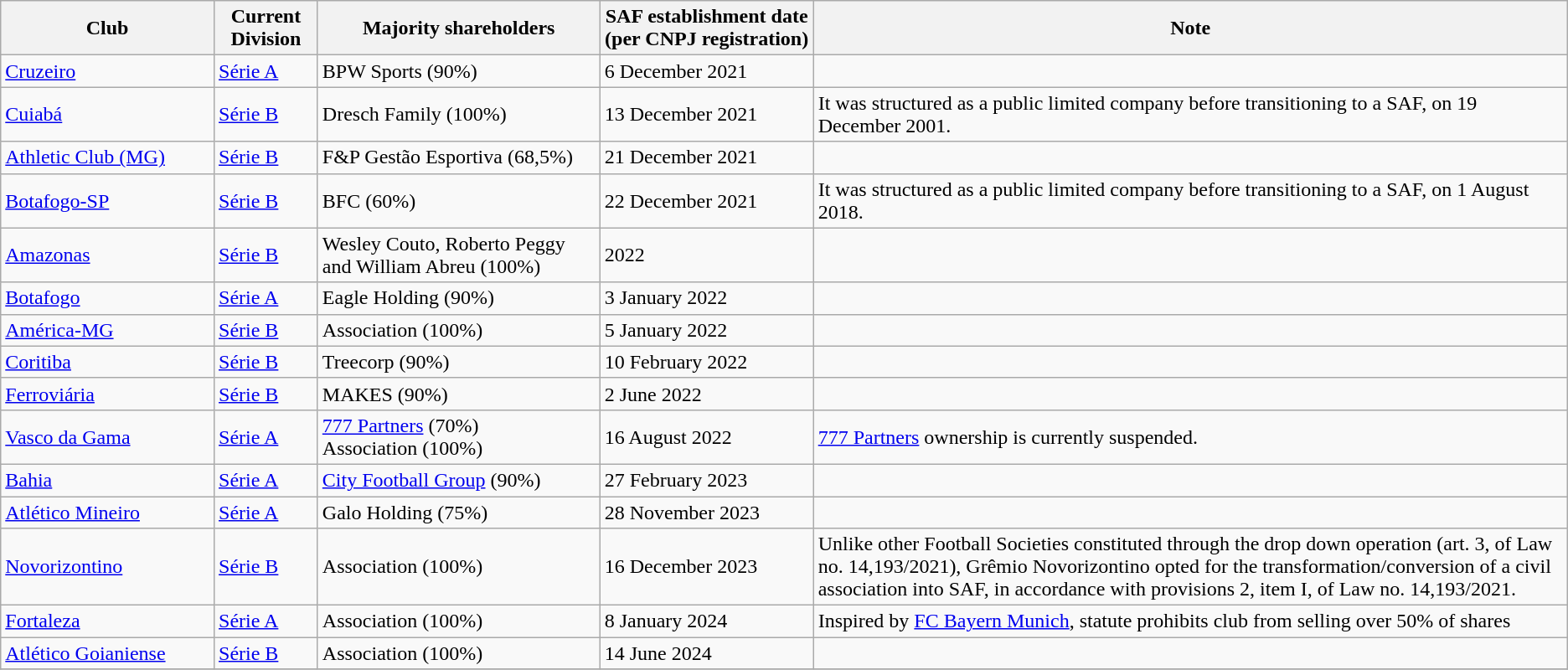<table class="wikitable sortable">
<tr>
<th width="180" align="center">Club</th>
<th width="80" align="center">Current Division</th>
<th width="250">Majority shareholders</th>
<th width="180">SAF establishment date (per CNPJ registration)</th>
<th width="700">Note</th>
</tr>
<tr>
<td><a href='#'>Cruzeiro</a></td>
<td><a href='#'>Série A</a></td>
<td> BPW Sports (90%)</td>
<td>6 December 2021</td>
<td></td>
</tr>
<tr>
<td> <a href='#'>Cuiabá</a></td>
<td><a href='#'>Série B</a></td>
<td> Dresch Family (100%)</td>
<td>13 December 2021</td>
<td>It was structured as a public limited company before transitioning to a SAF, on 19 December 2001.</td>
</tr>
<tr>
<td> <a href='#'>Athletic Club (MG)</a></td>
<td><a href='#'>Série B</a></td>
<td> F&P Gestão Esportiva (68,5%)</td>
<td>21 December 2021</td>
<td></td>
</tr>
<tr>
<td> <a href='#'>Botafogo-SP</a></td>
<td><a href='#'>Série B</a></td>
<td> BFC (60%)</td>
<td>22 December 2021</td>
<td>It was structured as a public limited company before transitioning to a SAF, on 1 August 2018.</td>
</tr>
<tr>
<td> <a href='#'>Amazonas</a></td>
<td><a href='#'>Série B</a></td>
<td> Wesley Couto, Roberto Peggy and William Abreu (100%)</td>
<td>2022</td>
<td></td>
</tr>
<tr>
<td> <a href='#'>Botafogo</a></td>
<td><a href='#'>Série A</a></td>
<td> Eagle Holding (90%)</td>
<td>3 January 2022</td>
<td></td>
</tr>
<tr>
<td> <a href='#'>América-MG</a></td>
<td><a href='#'>Série B</a></td>
<td> Association (100%)</td>
<td>5 January 2022</td>
<td></td>
</tr>
<tr>
<td> <a href='#'>Coritiba</a></td>
<td><a href='#'>Série B</a></td>
<td> Treecorp (90%)</td>
<td>10 February 2022</td>
<td></td>
</tr>
<tr>
<td> <a href='#'>Ferroviária</a></td>
<td><a href='#'>Série B</a></td>
<td> MAKES (90%)</td>
<td>2 June 2022</td>
<td></td>
</tr>
<tr>
<td> <a href='#'>Vasco da Gama</a></td>
<td><a href='#'>Série A</a></td>
<td> <span><a href='#'>777 Partners</a> (70%)</span><br> Association (100%)</td>
<td>16 August 2022</td>
<td><a href='#'>777 Partners</a> ownership is currently suspended.</td>
</tr>
<tr>
<td> <a href='#'>Bahia</a></td>
<td><a href='#'>Série A</a></td>
<td> <a href='#'>City Football Group</a> (90%)</td>
<td>27 February 2023</td>
<td></td>
</tr>
<tr>
<td> <a href='#'>Atlético Mineiro</a></td>
<td><a href='#'>Série A</a></td>
<td> Galo Holding (75%)</td>
<td>28 November 2023</td>
<td></td>
</tr>
<tr>
<td> <a href='#'>Novorizontino</a></td>
<td><a href='#'>Série B</a></td>
<td> Association (100%)</td>
<td>16 December 2023</td>
<td>Unlike other Football Societies constituted through the drop down operation (art. 3, of Law no. 14,193/2021), Grêmio Novorizontino opted for the transformation/conversion of a civil association into SAF, in accordance with provisions 2, item I, of Law no. 14,193/2021.</td>
</tr>
<tr>
<td> <a href='#'>Fortaleza</a></td>
<td><a href='#'>Série A</a></td>
<td> Association (100%)</td>
<td>8 January 2024</td>
<td>Inspired by <a href='#'>FC Bayern Munich</a>, statute prohibits club from selling over 50% of shares</td>
</tr>
<tr>
<td> <a href='#'>Atlético Goianiense</a></td>
<td><a href='#'>Série B</a></td>
<td> Association (100%)</td>
<td>14 June 2024</td>
<td></td>
</tr>
<tr>
</tr>
</table>
